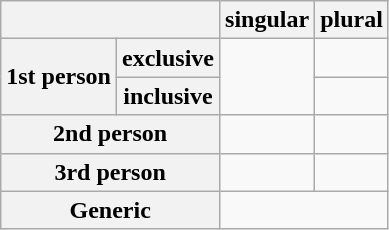<table class="wikitable">
<tr>
<th colspan="2"></th>
<th>singular</th>
<th>plural</th>
</tr>
<tr>
<th rowspan="2">1st person</th>
<th>exclusive</th>
<td rowspan="2"></td>
<td></td>
</tr>
<tr>
<th>inclusive</th>
<td></td>
</tr>
<tr>
<th colspan="2">2nd person</th>
<td></td>
<td></td>
</tr>
<tr>
<th colspan="2">3rd person</th>
<td></td>
<td></td>
</tr>
<tr>
<th colspan="2">Generic</th>
<td colspan="4"></td>
</tr>
</table>
